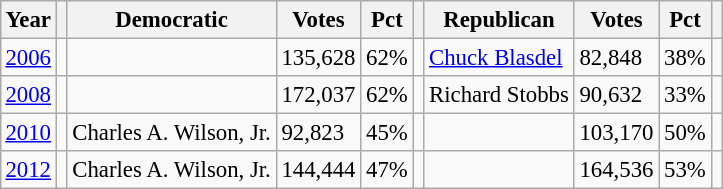<table class="wikitable" style="margin:0.5em ; font-size:95%">
<tr>
<th>Year</th>
<th></th>
<th>Democratic</th>
<th>Votes</th>
<th>Pct</th>
<th></th>
<th>Republican</th>
<th>Votes</th>
<th>Pct</th>
<th></th>
</tr>
<tr>
<td><a href='#'>2006</a></td>
<td></td>
<td></td>
<td>135,628</td>
<td>62%</td>
<td></td>
<td><a href='#'>Chuck Blasdel</a></td>
<td>82,848</td>
<td>38%</td>
<td></td>
</tr>
<tr>
<td><a href='#'>2008</a></td>
<td></td>
<td></td>
<td>172,037</td>
<td>62%</td>
<td></td>
<td>Richard Stobbs</td>
<td>90,632</td>
<td>33%</td>
<td></td>
</tr>
<tr>
<td><a href='#'>2010</a></td>
<td></td>
<td>Charles A. Wilson, Jr.</td>
<td>92,823</td>
<td>45%</td>
<td></td>
<td></td>
<td>103,170</td>
<td>50%</td>
<td></td>
</tr>
<tr>
<td><a href='#'>2012</a></td>
<td></td>
<td>Charles A. Wilson, Jr.</td>
<td>144,444</td>
<td>47%</td>
<td></td>
<td></td>
<td>164,536</td>
<td>53%</td>
<td></td>
</tr>
</table>
